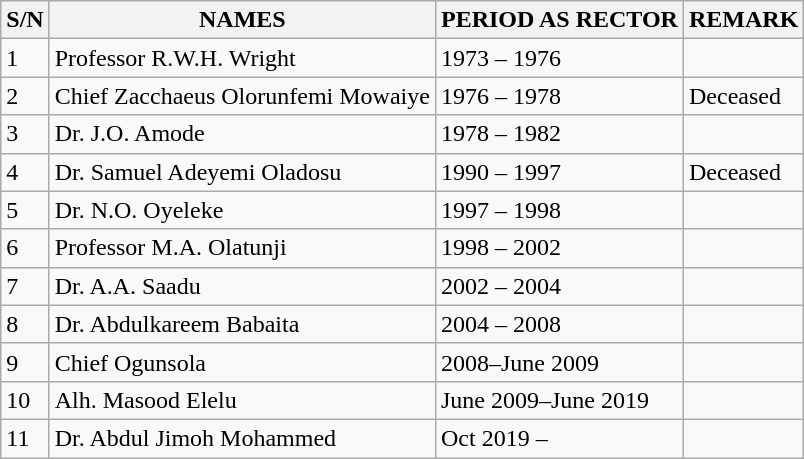<table class="wikitable">
<tr>
<th>S/N</th>
<th>NAMES</th>
<th>PERIOD AS RECTOR</th>
<th>REMARK</th>
</tr>
<tr>
<td>1</td>
<td>Professor R.W.H. Wright</td>
<td>1973 – 1976</td>
<td></td>
</tr>
<tr>
<td>2</td>
<td>Chief Zacchaeus Olorunfemi Mowaiye</td>
<td>1976 – 1978</td>
<td>Deceased</td>
</tr>
<tr>
<td>3</td>
<td>Dr. J.O. Amode</td>
<td>1978 – 1982</td>
<td></td>
</tr>
<tr>
<td>4</td>
<td>Dr. Samuel Adeyemi Oladosu</td>
<td>1990 – 1997</td>
<td>Deceased</td>
</tr>
<tr>
<td>5</td>
<td>Dr. N.O. Oyeleke</td>
<td>1997 – 1998</td>
<td></td>
</tr>
<tr>
<td>6</td>
<td>Professor M.A. Olatunji</td>
<td>1998 – 2002</td>
<td></td>
</tr>
<tr>
<td>7</td>
<td>Dr. A.A. Saadu</td>
<td>2002 – 2004</td>
<td></td>
</tr>
<tr>
<td>8</td>
<td>Dr. Abdulkareem Babaita</td>
<td>2004 – 2008</td>
<td></td>
</tr>
<tr>
<td>9</td>
<td>Chief Ogunsola</td>
<td>2008–June 2009</td>
<td></td>
</tr>
<tr>
<td>10</td>
<td>Alh. Masood Elelu</td>
<td>June 2009–June 2019 </td>
<td></td>
</tr>
<tr>
<td>11</td>
<td>Dr. Abdul Jimoh Mohammed</td>
<td>Oct 2019 –</td>
<td></td>
</tr>
</table>
